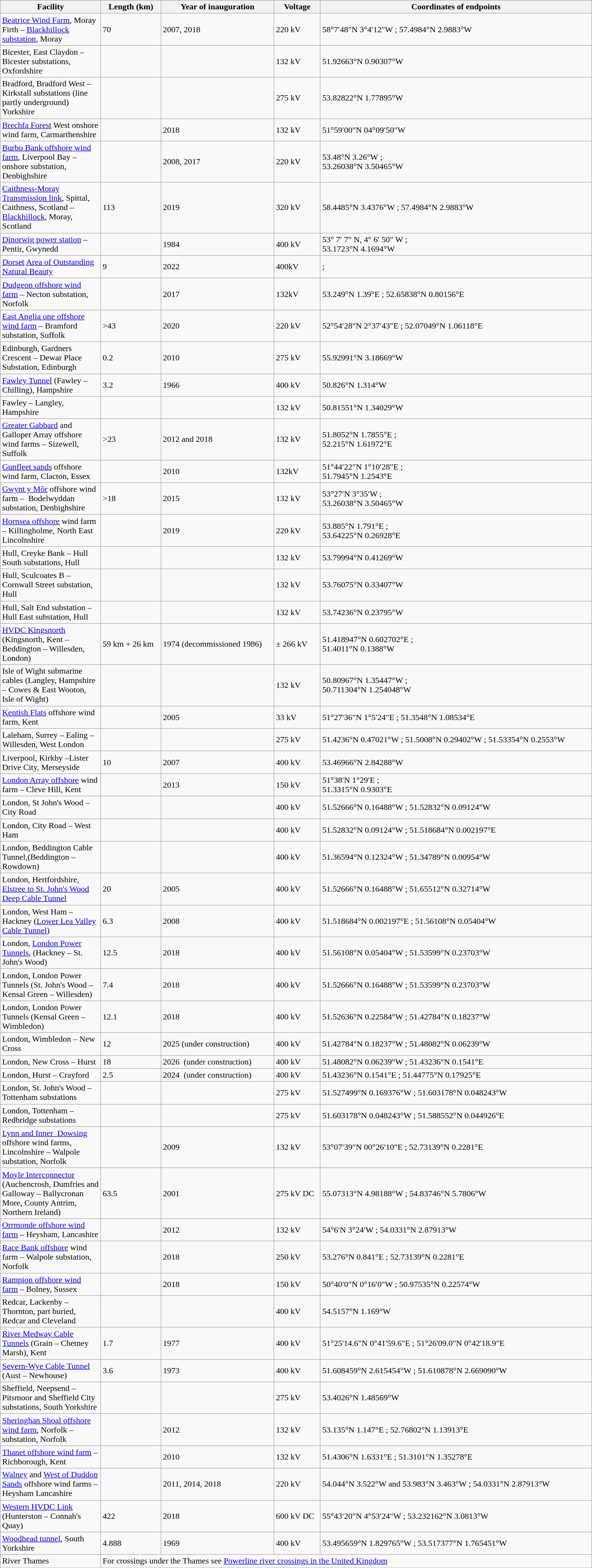<table class="wikitable sortable" width="90%">
<tr bgcolor="#dfdfdf">
<th width="17%">Facility</th>
<th>Length (km)</th>
<th>Year of inauguration</th>
<th>Voltage</th>
<th>Coordinates of endpoints</th>
</tr>
<tr>
<td><a href='#'>Beatrice Wind Farm</a>, Moray Firth – <a href='#'>Blackhillock substation</a>, Moray</td>
<td>70</td>
<td>2007, 2018</td>
<td>220 kV</td>
<td>58°7′48″N 3°4′12″W ; 57.4984°N 2.9883°W</td>
</tr>
<tr>
<td>Bicester, East Claydon –  Bicester substations, Oxfordshire</td>
<td></td>
<td></td>
<td>132 kV</td>
<td>51.92663°N 0.90307°W</td>
</tr>
<tr>
<td>Bradford, Bradford West – Kirkstall substations (line partly underground) Yorkshire</td>
<td></td>
<td></td>
<td>275 kV</td>
<td>53.82822°N 1.77895°W</td>
</tr>
<tr>
<td><a href='#'>Brechfa Forest</a> West onshore wind farm, Carmarthenshire</td>
<td></td>
<td>2018</td>
<td>132 kV</td>
<td>51°59′00″N 04°09′50″W</td>
</tr>
<tr>
<td><a href='#'>Burbo Bank offshore wind farm</a>, Liverpool Bay – onshore substation, Denbighshire</td>
<td></td>
<td>2008, 2017</td>
<td>220 kV</td>
<td>53.48°N 3.26°W ;<br>53.26038°N 3.50465°W</td>
</tr>
<tr>
<td><a href='#'>Caithness-Moray Transmission link</a>, Spittal, Caithness, Scotland – <a href='#'>Blackhillock</a>, Moray, Scotland</td>
<td>113</td>
<td>2019</td>
<td>320 kV</td>
<td>58.4485°N 3.4376°W ; 57.4984°N 2.9883°W</td>
</tr>
<tr>
<td><a href='#'>Dinorwig power station</a> – Pentir, Gwynedd</td>
<td></td>
<td>1984</td>
<td>400 kV</td>
<td>53° 7′ 7″ N, 4° 6′ 50″ W ;<br>53.1723°N 4.1694°W</td>
</tr>
<tr>
<td><a href='#'>Dorset</a> <a href='#'>Area of Outstanding Natural Beauty</a></td>
<td>9</td>
<td>2022</td>
<td>400kV</td>
<td> ; </td>
</tr>
<tr>
<td><a href='#'>Dudgeon offshore wind farm</a> –  Necton substation, Norfolk</td>
<td></td>
<td>2017</td>
<td>132kV</td>
<td>53.249°N 1.39°E ; 52.65838°N 0.80156°E</td>
</tr>
<tr>
<td><a href='#'>East Anglia one offshore wind farm</a> – Bramford substation, Suffolk</td>
<td>>43</td>
<td>2020</td>
<td>220 kV</td>
<td>52°54′28″N 2°37′43″E ; 52.07049°N 1.06118°E</td>
</tr>
<tr>
<td>Edinburgh, Gardners Crescent – Dewar Place Substation, Edinburgh</td>
<td>0.2</td>
<td>2010</td>
<td>275 kV</td>
<td>55.92991°N 3.18669°W</td>
</tr>
<tr>
<td><a href='#'>Fawley Tunnel</a>  (Fawley – Chilling), Hampshire</td>
<td>3.2</td>
<td>1966</td>
<td>400 kV</td>
<td>50.826°N 1.314°W</td>
</tr>
<tr>
<td>Fawley –  Langley, Hampshire</td>
<td></td>
<td></td>
<td>132 kV</td>
<td>50.81551°N 1.34029°W</td>
</tr>
<tr>
<td><a href='#'>Greater Gabbard</a> and Galloper  Array offshore wind farms – Sizewell, Suffolk</td>
<td>>23</td>
<td>2012 and 2018</td>
<td>132 kV</td>
<td>51.8052°N 1.7855°E ;<br>52.215°N 1.61972°E</td>
</tr>
<tr>
<td><a href='#'>Gunfleet sands</a> offshore wind farm, Clacton, Essex</td>
<td></td>
<td>2010</td>
<td>132kV</td>
<td>51°44′22″N 1°10′28″E ;<br>51.7945°N 1.2543°E</td>
</tr>
<tr>
<td><a href='#'>Gwynt y Môr</a> offshore wind farm  –  Bodelwyddan substation, Denbighshire</td>
<td>>18</td>
<td>2015</td>
<td>132 kV</td>
<td>53°27′N 3°35′W ;<br>53.26038°N 3.50465°W</td>
</tr>
<tr>
<td><a href='#'>Hornsea offshore</a> wind farm –  Killingholme, North  East Lincolnshire</td>
<td></td>
<td>2019</td>
<td>220 kV</td>
<td>53.885°N 1.791°E ;<br>53.64225°N 0.26928°E</td>
</tr>
<tr>
<td>Hull, Creyke  Bank  – Hull South substations, Hull</td>
<td></td>
<td></td>
<td>132  kV</td>
<td>53.79994°N 0.41269°W</td>
</tr>
<tr>
<td>Hull,  Sculcoates B  – Cornwall Street substation, Hull</td>
<td></td>
<td></td>
<td>132 kV</td>
<td>53.76075°N 0.33407°W</td>
</tr>
<tr>
<td>Hull, Salt End  substation – Hull East substation, Hull</td>
<td></td>
<td></td>
<td>132 kV</td>
<td>53.74236°N 0.23795°W</td>
</tr>
<tr>
<td><a href='#'>HVDC Kingsnorth</a> (Kingsnorth, Kent – Beddington – Willesden, London)</td>
<td>59 km + 26 km</td>
<td>1974 (decommissioned 1986)</td>
<td>± 266 kV</td>
<td>51.418947°N 0.602702°E ;<br>51.4011°N 0.1388°W</td>
</tr>
<tr>
<td>Isle of Wight  submarine cables (Langley, Hampshire – Cowes & East Wooton, Isle of Wight)</td>
<td></td>
<td></td>
<td>132 kV</td>
<td>50.80967°N 1.35447°W ;<br>50.711304°N 1.254048°W</td>
</tr>
<tr>
<td><a href='#'>Kentish Flats</a> offshore  wind farm, Kent</td>
<td></td>
<td>2005</td>
<td>33 kV</td>
<td>51°27′36″N 1°5′24″E ; 51.3548°N 1.08534°E</td>
</tr>
<tr>
<td>Laleham, Surrey –  Ealing – Willesden, West London</td>
<td></td>
<td></td>
<td>275 kV</td>
<td>51.4236°N 0.47021°W ; 51.5008°N 0.29402°W ; 51.53354°N 0.2553°W</td>
</tr>
<tr>
<td>Liverpool, Kirkby –Lister Drive City, Merseyside</td>
<td>10</td>
<td>2007</td>
<td>400 kV</td>
<td>53.46966°N 2.84288°W</td>
</tr>
<tr>
<td><a href='#'>London Array offshore</a> wind farm – Cleve Hill, Kent</td>
<td></td>
<td>2013</td>
<td>150 kV</td>
<td>51°38′N 1°29′E ;<br>51.3315°N 0.9303°E</td>
</tr>
<tr>
<td>London, St  John's Wood – City Road</td>
<td></td>
<td></td>
<td>400 kV</td>
<td>51.52666°N 0.16488°W ; 51.52832°N 0.09124°W</td>
</tr>
<tr>
<td>London, City  Road – West Ham</td>
<td></td>
<td></td>
<td>400 kV</td>
<td>51.52832°N 0.09124°W ; 51.518684°N 0.002197°E</td>
</tr>
<tr>
<td>London,  Beddington Cable Tunnel,(Beddington – Rowdown)</td>
<td></td>
<td></td>
<td>400 kV</td>
<td>51.36594°N 0.12324°W ; 51.34789°N 0.00954°W</td>
</tr>
<tr>
<td>London, Hertfordshire, <a href='#'>Elstree to St. John's Wood Deep Cable Tunnel</a></td>
<td>20</td>
<td>2005</td>
<td>400 kV</td>
<td>51.52666°N 0.16488°W ; 51.65512°N 0.32714°W</td>
</tr>
<tr>
<td>London, West Ham – Hackney (<a href='#'>Lower Lea Valley Cable Tunnel</a>)</td>
<td>6.3</td>
<td>2008</td>
<td>400 kV</td>
<td>51.518684°N 0.002197°E  ; 51.56108°N 0.05404°W</td>
</tr>
<tr>
<td>London, <a href='#'>London Power Tunnels</a>, (Hackney – St. John's Wood)</td>
<td>12.5</td>
<td>2018</td>
<td>400 kV</td>
<td>51.56108°N 0.05404°W ; 51.53599°N 0.23703°W</td>
</tr>
<tr>
<td>London, London Power Tunnels (St. John's Wood – Kensal Green – Willesden)</td>
<td>7.4</td>
<td>2018</td>
<td>400 kV</td>
<td>51.52666°N 0.16488°W ; 51.53599°N 0.23703°W</td>
</tr>
<tr>
<td>London, London Power Tunnels  (Kensal Green – Wimbledon)</td>
<td>12.1</td>
<td>2018</td>
<td>400 kV</td>
<td>51.52636°N 0.22584°W ; 51.42784°N 0.18237°W</td>
</tr>
<tr>
<td>London,  Wimbledon – New Cross</td>
<td>12</td>
<td>2025 (under construction)</td>
<td>400 kV</td>
<td>51.42784°N 0.18237°W ; 51.48082°N 0.06239°W</td>
</tr>
<tr>
<td>London, New  Cross – Hurst</td>
<td>18</td>
<td>2026  (under construction)</td>
<td>400 kV</td>
<td>51.48082°N 0.06239°W ; 51.43236°N 0.1541°E</td>
</tr>
<tr>
<td>London, Hurst  – Crayford</td>
<td>2.5</td>
<td>2024  (under construction)</td>
<td>400 kV</td>
<td>51.43236°N 0.1541°E ; 51.44775°N 0.17925°E</td>
</tr>
<tr>
<td>London, St. John's Wood – Tottenham substations</td>
<td></td>
<td></td>
<td>275 kV</td>
<td>51.527499°N 0.169376°W ; 51.603178°N 0.048243°W</td>
</tr>
<tr>
<td>London, Tottenham – Redbridge substations</td>
<td></td>
<td></td>
<td>275 kV</td>
<td>51.603178°N 0.048243°W ; 51.588552°N 0.044926°E</td>
</tr>
<tr>
<td><a href='#'>Lynn and Inner  Dowsing</a> offshore wind farms, Lincolnshire –  Walpole substation, Norfolk</td>
<td></td>
<td>2009</td>
<td>132 kV</td>
<td>53°07′39″N 00°26′10″E ; 52.73139°N 0.2281°E</td>
</tr>
<tr>
<td><a href='#'>Moyle Interconnector</a> (Auchencrosh, Dumfries and Galloway – Ballycronan More, County Antrim, Northern Ireland)</td>
<td>63.5</td>
<td>2001</td>
<td>275 kV DC</td>
<td>55.07313°N 4.98188°W ; 54.83746°N 5.7806°W</td>
</tr>
<tr>
<td><a href='#'>Orrmonde offshore wind farm</a> – Heysham, Lancashire</td>
<td></td>
<td>2012</td>
<td>132 kV</td>
<td>54°6′N 3°24′W ; 54.0331°N 2.87913°W</td>
</tr>
<tr>
<td><a href='#'>Race Bank offshore</a>  wind farm – Walpole substation, Norfolk</td>
<td></td>
<td>2018</td>
<td>250 kV</td>
<td>53.276°N 0.841°E ; 52.73139°N 0.2281°E</td>
</tr>
<tr>
<td><a href='#'>Rampion offshore wind farm</a> – Bolney, Sussex</td>
<td></td>
<td>2018</td>
<td>150 kV</td>
<td>50°40′0″N 0°16′0″W ; 50.97535°N 0.22574°W</td>
</tr>
<tr>
<td>Redcar,  Lackenby –Thornton, part buried, Redcar and Cleveland</td>
<td></td>
<td></td>
<td>400 kV</td>
<td>54.5157°N 1.169°W</td>
</tr>
<tr>
<td><a href='#'>River Medway Cable Tunnels</a> (Grain – Chetney Marsh), Kent</td>
<td>1.7</td>
<td>1977</td>
<td>400 kV</td>
<td>51°25'14.6"N 0°41'59.6"E ; 51°26'09.0"N 0°42'18.9"E</td>
</tr>
<tr>
<td><a href='#'>Severn-Wye Cable Tunnel</a> (Aust – Newhouse)</td>
<td>3.6</td>
<td>1973</td>
<td>400 kV</td>
<td>51.608459°N 2.615454°W ; 51.610878°N 2.669090°W</td>
</tr>
<tr>
<td>Sheffield, Neepsend  – Pitsmoor and Sheffield City substations, South Yorkshire</td>
<td></td>
<td></td>
<td>275 kV</td>
<td>53.4026°N 1.48569°W</td>
</tr>
<tr>
<td><a href='#'>Sheringhan Shoal offshore wind farm</a>, Norfolk – substation, Norfolk</td>
<td></td>
<td>2012</td>
<td>132 kV</td>
<td>53.135°N 1.147°E ; 52.76802°N 1.13913°E</td>
</tr>
<tr>
<td><a href='#'>Thanet offshore wind farm</a> – Richborough, Kent</td>
<td></td>
<td>2010</td>
<td>132 kV</td>
<td>51.4306°N 1.6331°E ; 51.3101°N 1.35278°E</td>
</tr>
<tr>
<td><a href='#'>Walney</a> and <a href='#'>West of Duddon Sands</a> offshore wind farms – Heysham Lancashire</td>
<td></td>
<td>2011, 2014, 2018</td>
<td>220 kV</td>
<td>54.044°N 3.522°W and 53.983°N 3.463°W ; 54.0331°N 2.87913°W</td>
</tr>
<tr>
<td><a href='#'>Western HVDC Link</a> (Hunterston – Connah's Quay)</td>
<td>422</td>
<td>2018</td>
<td>600 kV DC</td>
<td>55°43′20″N 4°53′24″W ; 53.232162°N 3.0813°W</td>
</tr>
<tr>
<td><a href='#'>Woodhead tunnel</a>, South Yorkshire</td>
<td>4.888</td>
<td>1969</td>
<td>400 kV</td>
<td>53.495659°N 1.829765°W ; 53.517377°N 1.765451°W</td>
</tr>
<tr>
<td>River Thames</td>
<td colspan="4">For crossings under the Thames see <a href='#'>Powerline river crossings in the United Kingdom</a></td>
</tr>
</table>
